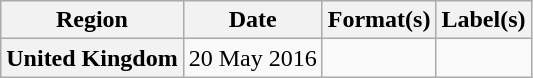<table class="wikitable plainrowheaders">
<tr>
<th scope="col">Region</th>
<th scope="col">Date</th>
<th scope="col">Format(s)</th>
<th scope="col">Label(s)</th>
</tr>
<tr>
<th scope="row">United Kingdom</th>
<td>20 May 2016</td>
<td></td>
<td></td>
</tr>
</table>
